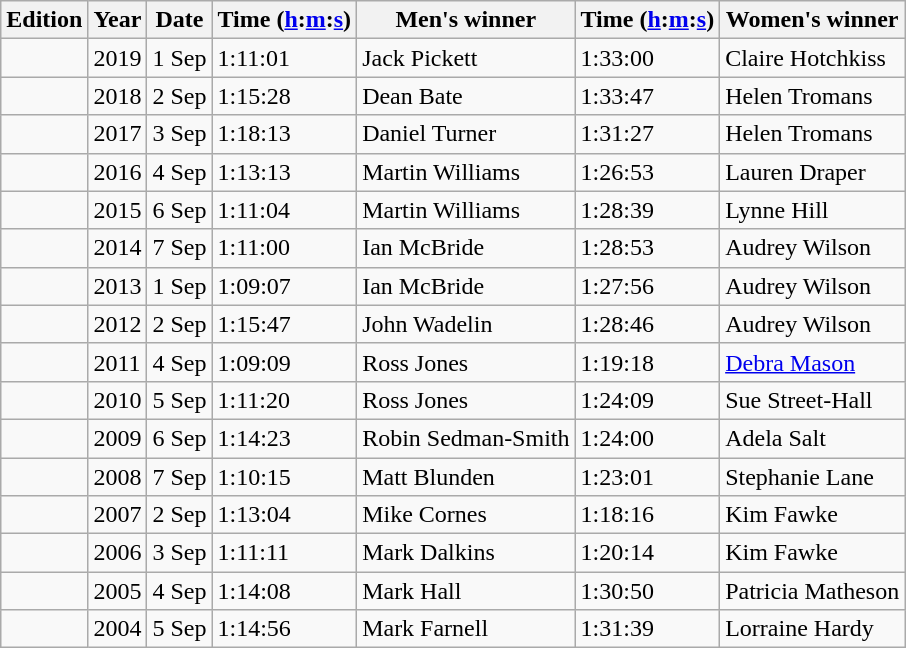<table class="wikitable sortable">
<tr>
<th>Edition</th>
<th class="unsortable">Year</th>
<th class="unsortable">Date</th>
<th>Time  (<a href='#'>h</a>:<a href='#'>m</a>:<a href='#'>s</a>)</th>
<th>Men's winner</th>
<th>Time (<a href='#'>h</a>:<a href='#'>m</a>:<a href='#'>s</a>)</th>
<th>Women's winner</th>
</tr>
<tr>
<td></td>
<td>2019</td>
<td>1 Sep</td>
<td>1:11:01</td>
<td>Jack Pickett</td>
<td>1:33:00</td>
<td>Claire Hotchkiss</td>
</tr>
<tr>
<td></td>
<td>2018</td>
<td>2 Sep</td>
<td>1:15:28</td>
<td>Dean Bate</td>
<td>1:33:47</td>
<td>Helen Tromans</td>
</tr>
<tr>
<td></td>
<td>2017</td>
<td>3 Sep</td>
<td>1:18:13</td>
<td>Daniel Turner</td>
<td>1:31:27</td>
<td>Helen Tromans</td>
</tr>
<tr>
<td></td>
<td>2016</td>
<td>4 Sep</td>
<td>1:13:13</td>
<td>Martin Williams</td>
<td>1:26:53</td>
<td>Lauren Draper</td>
</tr>
<tr>
<td></td>
<td>2015</td>
<td>6 Sep</td>
<td>1:11:04</td>
<td>Martin Williams</td>
<td>1:28:39</td>
<td>Lynne Hill</td>
</tr>
<tr>
<td></td>
<td>2014</td>
<td>7 Sep</td>
<td>1:11:00</td>
<td>Ian McBride</td>
<td>1:28:53</td>
<td>Audrey Wilson</td>
</tr>
<tr>
<td></td>
<td>2013</td>
<td>1 Sep</td>
<td>1:09:07</td>
<td>Ian McBride</td>
<td>1:27:56</td>
<td>Audrey Wilson</td>
</tr>
<tr>
<td></td>
<td>2012</td>
<td>2 Sep</td>
<td>1:15:47</td>
<td>John Wadelin</td>
<td>1:28:46</td>
<td>Audrey Wilson</td>
</tr>
<tr>
<td></td>
<td>2011</td>
<td>4 Sep</td>
<td>1:09:09</td>
<td>Ross Jones</td>
<td>1:19:18</td>
<td><a href='#'>Debra Mason</a></td>
</tr>
<tr>
<td></td>
<td>2010</td>
<td>5 Sep</td>
<td>1:11:20</td>
<td>Ross Jones</td>
<td>1:24:09</td>
<td>Sue Street-Hall</td>
</tr>
<tr>
<td></td>
<td>2009</td>
<td>6 Sep</td>
<td>1:14:23</td>
<td>Robin Sedman-Smith</td>
<td>1:24:00</td>
<td>Adela Salt</td>
</tr>
<tr>
<td></td>
<td>2008</td>
<td>7 Sep</td>
<td>1:10:15</td>
<td>Matt Blunden</td>
<td>1:23:01</td>
<td>Stephanie Lane</td>
</tr>
<tr>
<td></td>
<td>2007</td>
<td>2 Sep</td>
<td>1:13:04</td>
<td>Mike Cornes</td>
<td>1:18:16</td>
<td>Kim Fawke</td>
</tr>
<tr>
<td></td>
<td>2006</td>
<td>3 Sep</td>
<td>1:11:11</td>
<td>Mark Dalkins</td>
<td>1:20:14</td>
<td>Kim Fawke</td>
</tr>
<tr>
<td></td>
<td>2005 </td>
<td>4 Sep</td>
<td>1:14:08</td>
<td>Mark Hall</td>
<td>1:30:50</td>
<td>Patricia Matheson</td>
</tr>
<tr>
<td></td>
<td>2004 </td>
<td>5 Sep</td>
<td>1:14:56</td>
<td>Mark Farnell</td>
<td>1:31:39</td>
<td>Lorraine Hardy </td>
</tr>
</table>
